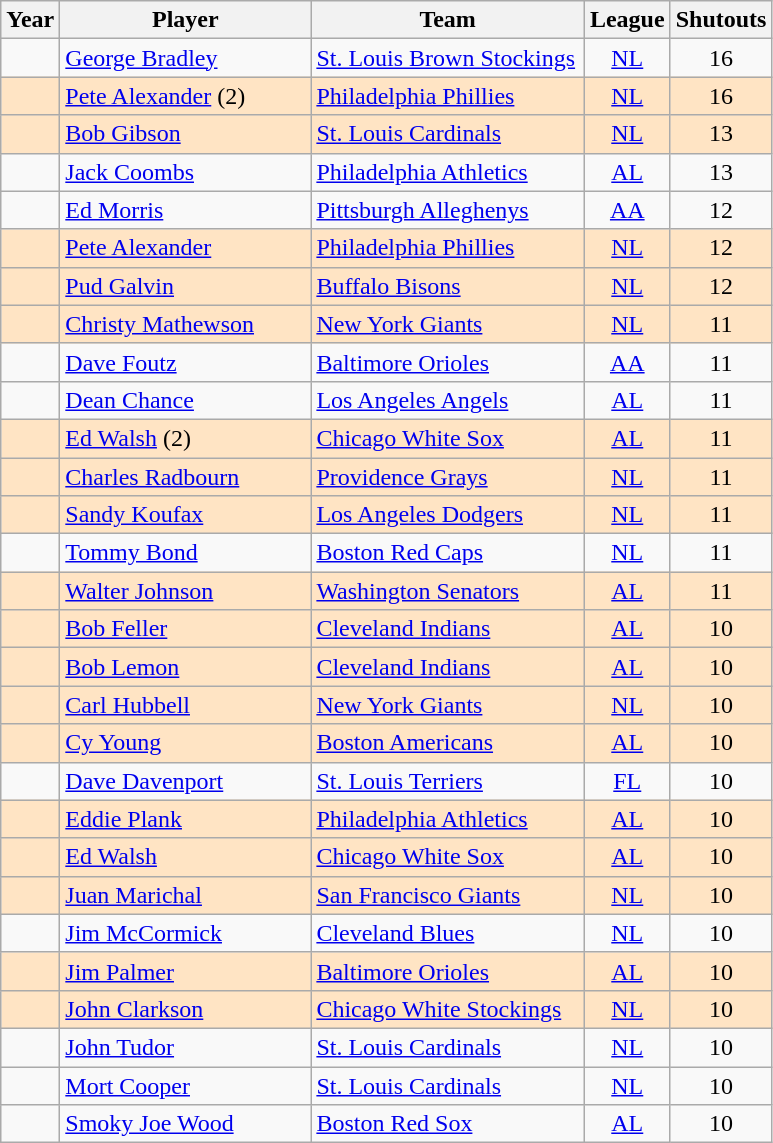<table class="wikitable sortable">
<tr>
<th>Year</th>
<th>Player</th>
<th>Team</th>
<th>League</th>
<th>Shutouts</th>
</tr>
<tr>
<td></td>
<td width = "160px"><a href='#'>George Bradley</a></td>
<td width = "175x"><a href='#'>St. Louis Brown Stockings</a></td>
<td style="text-align:center;"><a href='#'>NL</a></td>
<td style="text-align:center;">16</td>
</tr>
<tr>
<td style="background:#FFE4C4"></td>
<td style="background:#FFE4C4"><a href='#'>Pete Alexander</a> (2)</td>
<td style="background:#FFE4C4"><a href='#'>Philadelphia Phillies</a></td>
<td style="text-align:center;background:#FFE4C4"><a href='#'>NL</a></td>
<td style="text-align:center;background:#FFE4C4">16</td>
</tr>
<tr>
<td style="background:#FFE4C4"></td>
<td style="background:#FFE4C4"><a href='#'>Bob Gibson</a></td>
<td style="background:#FFE4C4"><a href='#'>St. Louis Cardinals</a></td>
<td style="text-align:center;background:#FFE4C4"><a href='#'>NL</a></td>
<td style="text-align:center;background:#FFE4C4">13</td>
</tr>
<tr>
<td></td>
<td><a href='#'>Jack Coombs</a></td>
<td><a href='#'>Philadelphia Athletics</a></td>
<td style="text-align:center;"><a href='#'>AL</a></td>
<td style="text-align:center;">13</td>
</tr>
<tr>
<td></td>
<td><a href='#'>Ed Morris</a></td>
<td><a href='#'>Pittsburgh Alleghenys</a></td>
<td style="text-align:center;"><a href='#'>AA</a></td>
<td style="text-align:center;">12</td>
</tr>
<tr>
<td style="background:#FFE4C4"></td>
<td style="background:#FFE4C4"><a href='#'>Pete Alexander</a></td>
<td style="background:#FFE4C4"><a href='#'>Philadelphia Phillies</a></td>
<td style="text-align:center;background:#FFE4C4"><a href='#'>NL</a></td>
<td style="text-align:center;background:#FFE4C4">12</td>
</tr>
<tr>
<td style="background:#FFE4C4"></td>
<td style="background:#FFE4C4"><a href='#'>Pud Galvin</a></td>
<td style="background:#FFE4C4"><a href='#'>Buffalo Bisons</a></td>
<td style="text-align:center;background:#FFE4C4"><a href='#'>NL</a></td>
<td style="text-align:center;background:#FFE4C4">12</td>
</tr>
<tr>
<td style="background:#FFE4C4"></td>
<td style="background:#FFE4C4"><a href='#'>Christy Mathewson</a></td>
<td style="background:#FFE4C4"><a href='#'>New York Giants</a></td>
<td style="text-align:center;background:#FFE4C4"><a href='#'>NL</a></td>
<td style="text-align:center;background:#FFE4C4">11</td>
</tr>
<tr>
<td></td>
<td><a href='#'>Dave Foutz</a></td>
<td><a href='#'>Baltimore Orioles</a></td>
<td style="text-align:center;"><a href='#'>AA</a></td>
<td style="text-align:center;">11</td>
</tr>
<tr>
<td></td>
<td><a href='#'>Dean Chance</a></td>
<td><a href='#'>Los Angeles Angels</a></td>
<td style="text-align:center;"><a href='#'>AL</a></td>
<td style="text-align:center;">11</td>
</tr>
<tr>
<td style="background:#FFE4C4"></td>
<td style="background:#FFE4C4"><a href='#'>Ed Walsh</a> (2)</td>
<td style="background:#FFE4C4"><a href='#'>Chicago White Sox</a></td>
<td style="text-align:center;background:#FFE4C4"><a href='#'>AL</a></td>
<td style="text-align:center;background:#FFE4C4">11</td>
</tr>
<tr>
<td style="background:#FFE4C4"></td>
<td style="background:#FFE4C4"><a href='#'>Charles Radbourn</a></td>
<td style="background:#FFE4C4"><a href='#'>Providence Grays</a></td>
<td style="text-align:center;background:#FFE4C4"><a href='#'>NL</a></td>
<td style="text-align:center;background:#FFE4C4">11</td>
</tr>
<tr>
<td style="background:#FFE4C4"></td>
<td style="background:#FFE4C4"><a href='#'>Sandy Koufax</a></td>
<td style="background:#FFE4C4"><a href='#'>Los Angeles Dodgers</a></td>
<td style="text-align:center;background:#FFE4C4"><a href='#'>NL</a></td>
<td style="text-align:center;background:#FFE4C4">11</td>
</tr>
<tr>
<td></td>
<td><a href='#'>Tommy Bond</a></td>
<td><a href='#'>Boston Red Caps</a></td>
<td style="text-align:center;"><a href='#'>NL</a></td>
<td style="text-align:center;">11</td>
</tr>
<tr>
<td style="background:#FFE4C4"></td>
<td style="background:#FFE4C4"><a href='#'>Walter Johnson</a></td>
<td style="background:#FFE4C4"><a href='#'>Washington Senators</a></td>
<td style="text-align:center;background:#FFE4C4"><a href='#'>AL</a></td>
<td style="text-align:center;background:#FFE4C4">11</td>
</tr>
<tr>
<td style="background:#FFE4C4"></td>
<td style="background:#FFE4C4"><a href='#'>Bob Feller</a></td>
<td style="background:#FFE4C4"><a href='#'>Cleveland Indians</a></td>
<td style="text-align:center;background:#FFE4C4"><a href='#'>AL</a></td>
<td style="text-align:center;background:#FFE4C4">10</td>
</tr>
<tr>
<td style="background:#FFE4C4"></td>
<td style="background:#FFE4C4"><a href='#'>Bob Lemon</a></td>
<td style="background:#FFE4C4"><a href='#'>Cleveland Indians</a></td>
<td style="text-align:center;background:#FFE4C4"><a href='#'>AL</a></td>
<td style="text-align:center;background:#FFE4C4">10</td>
</tr>
<tr>
<td style="background:#FFE4C4"></td>
<td style="background:#FFE4C4"><a href='#'>Carl Hubbell</a></td>
<td style="background:#FFE4C4"><a href='#'>New York Giants</a></td>
<td style="text-align:center;background:#FFE4C4"><a href='#'>NL</a></td>
<td style="text-align:center;background:#FFE4C4">10</td>
</tr>
<tr>
<td style="background:#FFE4C4"></td>
<td style="background:#FFE4C4"><a href='#'>Cy Young</a></td>
<td style="background:#FFE4C4"><a href='#'>Boston Americans</a></td>
<td style="text-align:center;background:#FFE4C4"><a href='#'>AL</a></td>
<td style="text-align:center;background:#FFE4C4">10</td>
</tr>
<tr>
<td></td>
<td><a href='#'>Dave Davenport</a></td>
<td><a href='#'>St. Louis Terriers</a></td>
<td style="text-align:center;"><a href='#'>FL</a></td>
<td style="text-align:center;">10</td>
</tr>
<tr>
<td style="background:#FFE4C4"></td>
<td style="background:#FFE4C4"><a href='#'>Eddie Plank</a></td>
<td style="background:#FFE4C4"><a href='#'>Philadelphia Athletics</a></td>
<td style="text-align:center;background:#FFE4C4"><a href='#'>AL</a></td>
<td style="text-align:center;background:#FFE4C4">10</td>
</tr>
<tr>
<td style="background:#FFE4C4"></td>
<td style="background:#FFE4C4"><a href='#'>Ed Walsh</a></td>
<td style="background:#FFE4C4"><a href='#'>Chicago White Sox</a></td>
<td style="text-align:center;background:#FFE4C4"><a href='#'>AL</a></td>
<td style="text-align:center;background:#FFE4C4">10</td>
</tr>
<tr>
<td style="background:#FFE4C4"></td>
<td style="background:#FFE4C4"><a href='#'>Juan Marichal</a></td>
<td style="background:#FFE4C4"><a href='#'>San Francisco Giants</a></td>
<td style="text-align:center;background:#FFE4C4"><a href='#'>NL</a></td>
<td style="text-align:center;background:#FFE4C4">10</td>
</tr>
<tr>
<td></td>
<td><a href='#'>Jim McCormick</a></td>
<td><a href='#'>Cleveland Blues</a></td>
<td style="text-align:center;"><a href='#'>NL</a></td>
<td style="text-align:center;">10</td>
</tr>
<tr>
<td style="background:#FFE4C4"></td>
<td style="background:#FFE4C4"><a href='#'>Jim Palmer</a></td>
<td style="background:#FFE4C4"><a href='#'>Baltimore Orioles</a></td>
<td style="text-align:center;background:#FFE4C4"><a href='#'>AL</a></td>
<td style="text-align:center;background:#FFE4C4">10</td>
</tr>
<tr>
<td style="background:#FFE4C4"></td>
<td style="background:#FFE4C4"><a href='#'>John Clarkson</a></td>
<td style="background:#FFE4C4"><a href='#'>Chicago White Stockings</a></td>
<td style="text-align:center;background:#FFE4C4"><a href='#'>NL</a></td>
<td style="text-align:center;background:#FFE4C4">10</td>
</tr>
<tr>
<td></td>
<td><a href='#'>John Tudor</a></td>
<td><a href='#'>St. Louis Cardinals</a></td>
<td style="text-align:center;"><a href='#'>NL</a></td>
<td style="text-align:center;">10</td>
</tr>
<tr>
<td></td>
<td><a href='#'>Mort Cooper</a></td>
<td><a href='#'>St. Louis Cardinals</a></td>
<td style="text-align:center;"><a href='#'>NL</a></td>
<td style="text-align:center;">10</td>
</tr>
<tr>
<td></td>
<td><a href='#'>Smoky Joe Wood</a></td>
<td><a href='#'>Boston Red Sox</a></td>
<td style="text-align:center;"><a href='#'>AL</a></td>
<td style="text-align:center;">10</td>
</tr>
</table>
